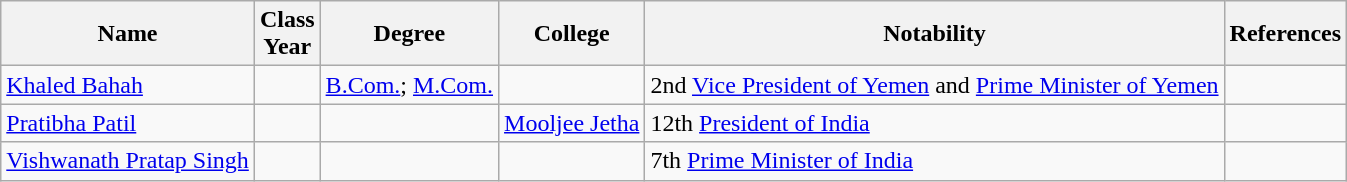<table class="wikitable">
<tr>
<th>Name</th>
<th>Class<br>Year</th>
<th>Degree</th>
<th>College</th>
<th>Notability</th>
<th>References</th>
</tr>
<tr>
<td><a href='#'>Khaled Bahah</a></td>
<td></td>
<td><a href='#'>B.Com.</a>; <a href='#'>M.Com.</a></td>
<td></td>
<td>2nd <a href='#'>Vice President of Yemen</a> and <a href='#'>Prime Minister of Yemen</a></td>
<td></td>
</tr>
<tr>
<td><a href='#'>Pratibha Patil</a></td>
<td></td>
<td></td>
<td><a href='#'>Mooljee Jetha</a></td>
<td>12th <a href='#'>President of India</a></td>
<td></td>
</tr>
<tr>
<td><a href='#'>Vishwanath Pratap Singh</a></td>
<td></td>
<td></td>
<td></td>
<td>7th <a href='#'>Prime Minister of India</a></td>
<td></td>
</tr>
</table>
